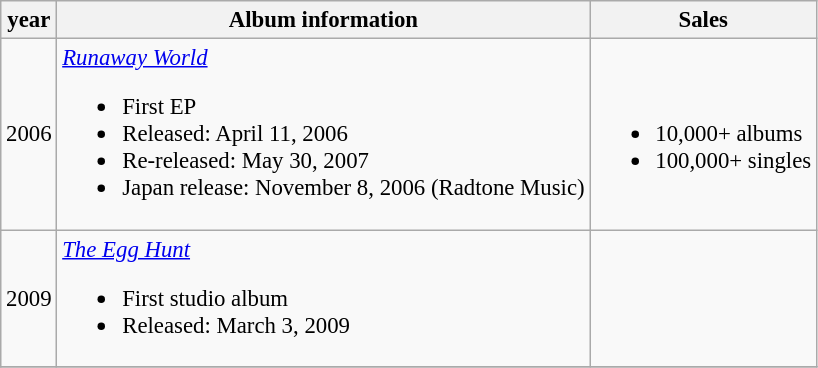<table class="wikitable" style="font-size: 95%;">
<tr>
<th>year</th>
<th>Album information</th>
<th>Sales</th>
</tr>
<tr>
<td>2006</td>
<td><em><a href='#'>Runaway World</a></em><br><ul><li>First EP</li><li>Released: April 11, 2006</li><li>Re-released: May 30, 2007</li><li>Japan release: November 8, 2006 (Radtone Music)</li></ul></td>
<td><br><ul><li>10,000+ albums</li><li>100,000+ singles</li></ul></td>
</tr>
<tr>
<td>2009</td>
<td><em><a href='#'>The Egg Hunt</a></em><br><ul><li>First studio album</li><li>Released: March 3, 2009</li></ul></td>
<td></td>
</tr>
<tr>
</tr>
</table>
